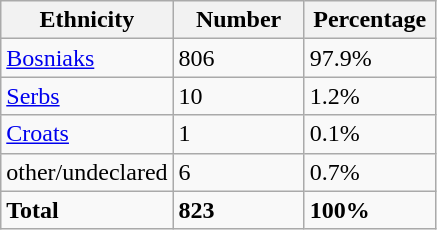<table class="wikitable">
<tr>
<th width="100px">Ethnicity</th>
<th width="80px">Number</th>
<th width="80px">Percentage</th>
</tr>
<tr>
<td><a href='#'>Bosniaks</a></td>
<td>806</td>
<td>97.9%</td>
</tr>
<tr>
<td><a href='#'>Serbs</a></td>
<td>10</td>
<td>1.2%</td>
</tr>
<tr>
<td><a href='#'>Croats</a></td>
<td>1</td>
<td>0.1%</td>
</tr>
<tr>
<td>other/undeclared</td>
<td>6</td>
<td>0.7%</td>
</tr>
<tr>
<td><strong>Total</strong></td>
<td><strong>823</strong></td>
<td><strong>100%</strong></td>
</tr>
</table>
